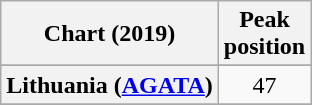<table class="wikitable sortable plainrowheaders" style="text-align:center">
<tr>
<th>Chart (2019)</th>
<th>Peak<br>position</th>
</tr>
<tr>
</tr>
<tr>
</tr>
<tr>
<th scope="row">Lithuania (<a href='#'>AGATA</a>)</th>
<td>47</td>
</tr>
<tr>
</tr>
<tr>
</tr>
<tr>
</tr>
<tr>
</tr>
<tr>
</tr>
<tr>
</tr>
<tr>
</tr>
</table>
